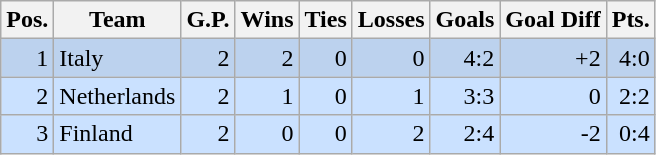<table class="wikitable">
<tr>
<th>Pos.</th>
<th>Team</th>
<th>G.P.</th>
<th>Wins</th>
<th>Ties</th>
<th>Losses</th>
<th>Goals</th>
<th>Goal Diff</th>
<th>Pts.</th>
</tr>
<tr bgcolor="#BCD2EE" align="right">
<td>1</td>
<td align="left"> Italy</td>
<td>2</td>
<td>2</td>
<td>0</td>
<td>0</td>
<td>4:2</td>
<td>+2</td>
<td>4:0</td>
</tr>
<tr bgcolor="#CAE1FF" align="right">
<td>2</td>
<td align="left"> Netherlands</td>
<td>2</td>
<td>1</td>
<td>0</td>
<td>1</td>
<td>3:3</td>
<td>0</td>
<td>2:2</td>
</tr>
<tr bgcolor="#CAE1FF" align="right">
<td>3</td>
<td align="left"> Finland</td>
<td>2</td>
<td>0</td>
<td>0</td>
<td>2</td>
<td>2:4</td>
<td>-2</td>
<td>0:4</td>
</tr>
</table>
